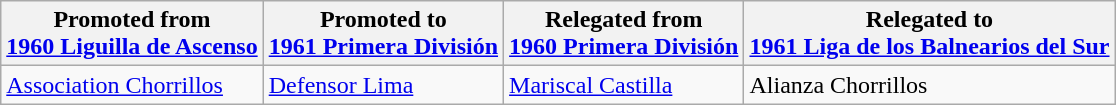<table class="wikitable">
<tr>
<th>Promoted from<br><a href='#'>1960 Liguilla de Ascenso</a></th>
<th>Promoted to<br><a href='#'>1961 Primera División</a></th>
<th>Relegated from<br><a href='#'>1960 Primera División</a></th>
<th>Relegated to<br><a href='#'>1961 Liga de los Balnearios del Sur</a></th>
</tr>
<tr>
<td> <a href='#'>Association Chorrillos</a> </td>
<td> <a href='#'>Defensor Lima</a> </td>
<td> <a href='#'>Mariscal Castilla</a> </td>
<td> Alianza Chorrillos </td>
</tr>
</table>
